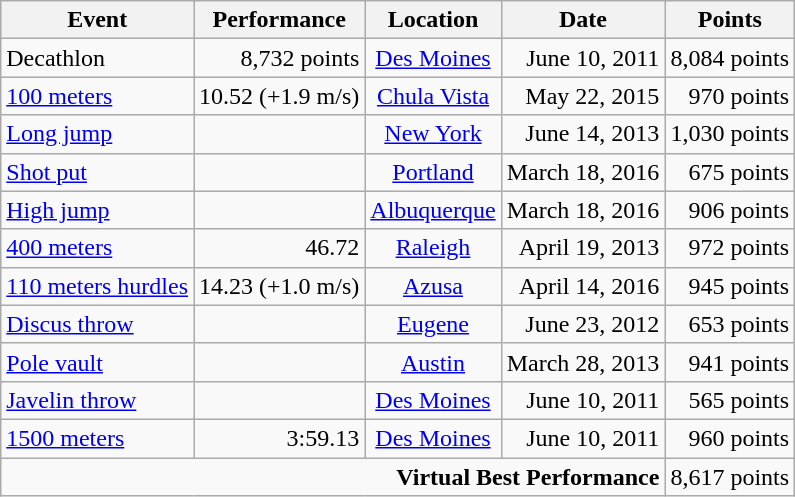<table class="wikitable">
<tr>
<th>Event</th>
<th>Performance</th>
<th>Location</th>
<th>Date</th>
<th>Points</th>
</tr>
<tr>
<td>Decathlon</td>
<td align=right>8,732 points</td>
<td align=center><a href='#'>Des Moines</a></td>
<td align=right>June 10, 2011</td>
<td align=right>8,084 points</td>
</tr>
<tr>
<td><a href='#'>100 meters</a></td>
<td align=right>10.52 (+1.9 m/s)</td>
<td align=center><a href='#'>Chula Vista</a></td>
<td align=right>May 22, 2015</td>
<td align=right>970 points</td>
</tr>
<tr>
<td><a href='#'>Long jump</a></td>
<td align=right></td>
<td align=center><a href='#'>New York</a></td>
<td align=right>June 14, 2013</td>
<td align=right>1,030 points</td>
</tr>
<tr>
<td><a href='#'>Shot put</a></td>
<td align=right></td>
<td align=center><a href='#'>Portland</a></td>
<td align=right>March 18, 2016</td>
<td align=right>675 points</td>
</tr>
<tr>
<td><a href='#'>High jump</a></td>
<td align=right></td>
<td align=center><a href='#'>Albuquerque</a></td>
<td align=right>March 18, 2016</td>
<td align=right>906 points</td>
</tr>
<tr>
<td><a href='#'>400 meters</a></td>
<td align=right>46.72</td>
<td align=center><a href='#'>Raleigh</a></td>
<td align=right>April 19, 2013</td>
<td align=right>972 points</td>
</tr>
<tr>
<td><a href='#'>110 meters hurdles</a></td>
<td align=right>14.23 (+1.0 m/s)</td>
<td align=center><a href='#'>Azusa</a></td>
<td align=right>April 14, 2016</td>
<td align=right>945 points</td>
</tr>
<tr>
<td><a href='#'>Discus throw</a></td>
<td align=right></td>
<td align=center><a href='#'>Eugene</a></td>
<td align=right>June 23, 2012</td>
<td align=right>653 points</td>
</tr>
<tr>
<td><a href='#'>Pole vault</a></td>
<td align=right></td>
<td align=center><a href='#'>Austin</a></td>
<td align=right>March 28, 2013</td>
<td align=right>941 points</td>
</tr>
<tr>
<td><a href='#'>Javelin throw</a></td>
<td align=right></td>
<td align=center><a href='#'>Des Moines</a></td>
<td align=right>June 10, 2011</td>
<td align=right>565 points</td>
</tr>
<tr>
<td><a href='#'>1500 meters</a></td>
<td align=right>3:59.13</td>
<td align=center><a href='#'>Des Moines</a></td>
<td align=right>June 10, 2011</td>
<td align=right>960 points</td>
</tr>
<tr>
<td colspan=4 align=right><strong>Virtual Best Performance</strong></td>
<td align=right>8,617 points</td>
</tr>
</table>
